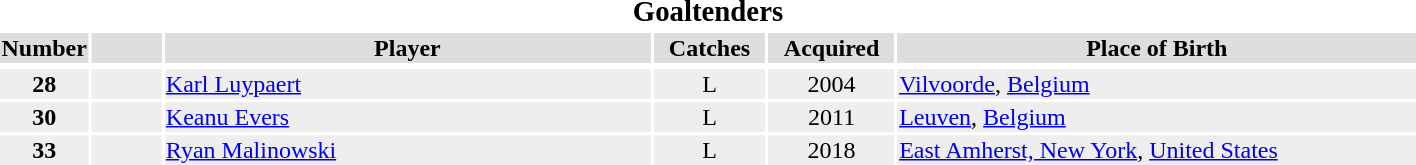<table width=75%>
<tr>
<th colspan=6><big>Goaltenders</big></th>
</tr>
<tr bgcolor="#dddddd">
<th width=5%>Number</th>
<th width=5%></th>
<th !width=15%>Player</th>
<th width=8%>Catches</th>
<th width=9%>Acquired</th>
<th width=37%>Place of Birth</th>
</tr>
<tr>
</tr>
<tr bgcolor="#eeeeee">
<td align=center><strong>28</strong></td>
<td align=center></td>
<td><a href='#'>Karl Luypaert</a></td>
<td align=center>L</td>
<td align=center>2004</td>
<td><a href='#'>Vilvoorde</a>, <a href='#'>Belgium</a></td>
</tr>
<tr bgcolor="#eeeeee">
<td align=center><strong>30</strong></td>
<td align=center></td>
<td><a href='#'>Keanu Evers</a></td>
<td align=center>L</td>
<td align=center>2011</td>
<td><a href='#'>Leuven</a>, <a href='#'>Belgium</a></td>
</tr>
<tr bgcolor="#eeeeee">
<td align=center><strong>33</strong></td>
<td align=center></td>
<td><a href='#'>Ryan Malinowski</a></td>
<td align=center>L</td>
<td align=center>2018</td>
<td><a href='#'>East Amherst, New York</a>, <a href='#'>United States</a></td>
</tr>
</table>
